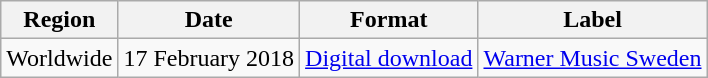<table class=wikitable>
<tr>
<th>Region</th>
<th>Date</th>
<th>Format</th>
<th>Label</th>
</tr>
<tr>
<td>Worldwide</td>
<td>17 February 2018</td>
<td><a href='#'>Digital download</a></td>
<td><a href='#'>Warner Music Sweden</a></td>
</tr>
</table>
